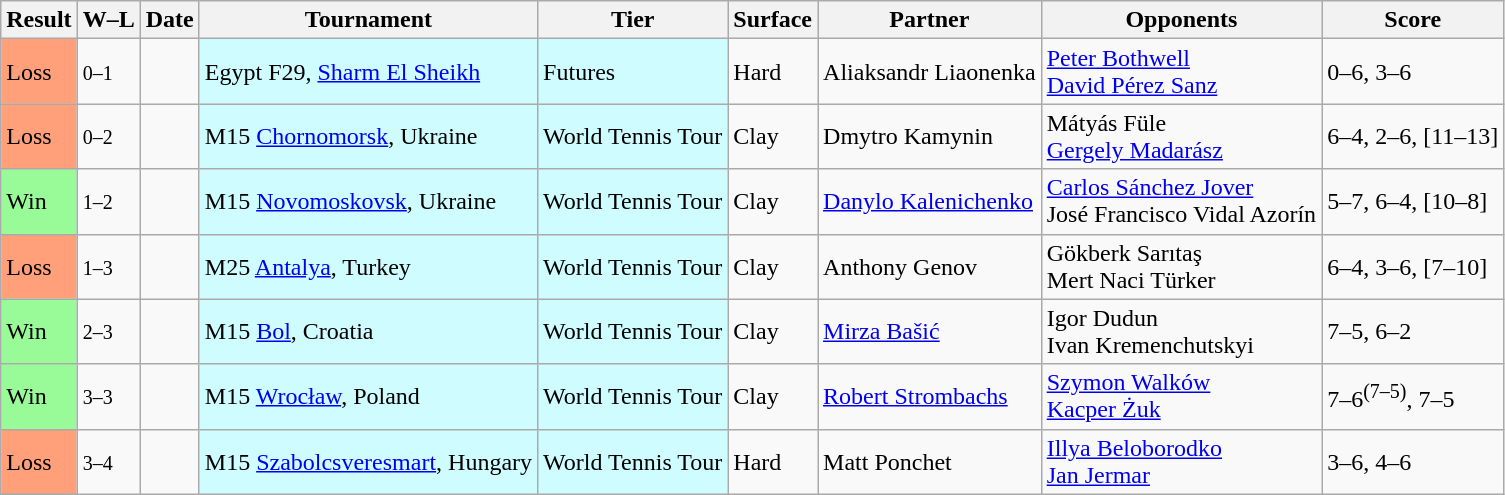<table class="sortable wikitable">
<tr>
<th>Result</th>
<th class="unsortable">W–L</th>
<th>Date</th>
<th>Tournament</th>
<th>Tier</th>
<th>Surface</th>
<th>Partner</th>
<th>Opponents</th>
<th class="unsortable">Score</th>
</tr>
<tr>
<td bgcolor=FFA07A>Loss</td>
<td><small>0–1</small></td>
<td></td>
<td style="background:#cffcff;">Egypt F29, <a href='#'>Sharm El Sheikh</a></td>
<td style="background:#cffcff;">Futures</td>
<td>Hard</td>
<td> Aliaksandr Liaonenka</td>
<td> <a href='#'>Peter Bothwell</a> <br> <a href='#'>David Pérez Sanz</a></td>
<td>0–6, 3–6</td>
</tr>
<tr>
<td bgcolor=FFA07A>Loss</td>
<td><small>0–2</small></td>
<td></td>
<td style="background:#cffcff;">M15 <a href='#'>Chornomorsk</a>, Ukraine</td>
<td style="background:#cffcff;">World Tennis Tour</td>
<td>Clay</td>
<td> Dmytro Kamynin</td>
<td> Mátyás Füle <br> <a href='#'>Gergely Madarász</a></td>
<td>6–4, 2–6, [11–13]</td>
</tr>
<tr>
<td bgcolor=98FB98>Win</td>
<td><small>1–2</small></td>
<td></td>
<td style="background:#cffcff;">M15 <a href='#'>Novomoskovsk</a>, Ukraine</td>
<td style="background:#cffcff;">World Tennis Tour</td>
<td>Clay</td>
<td> <a href='#'>Danylo Kalenichenko</a></td>
<td> <a href='#'>Carlos Sánchez Jover</a> <br> José Francisco Vidal Azorín</td>
<td>5–7, 6–4, [10–8]</td>
</tr>
<tr>
<td bgcolor=FFA07A>Loss</td>
<td><small>1–3</small></td>
<td></td>
<td style="background:#cffcff">M25 <a href='#'>Antalya</a>, Turkey</td>
<td style="background:#cffcff">World Tennis Tour</td>
<td>Clay</td>
<td> Anthony Genov</td>
<td> Gökberk Sarıtaş <br> Mert Naci Türker</td>
<td>6–4, 3–6, [7–10]</td>
</tr>
<tr>
<td bgcolor=98FB98>Win</td>
<td><small>2–3</small></td>
<td></td>
<td style="background:#cffcff;">M15 <a href='#'>Bol</a>, Croatia</td>
<td style="background:#cffcff;">World Tennis Tour</td>
<td>Clay</td>
<td> <a href='#'>Mirza Bašić</a></td>
<td> Igor Dudun <br> Ivan Kremenchutskyi</td>
<td>7–5, 6–2</td>
</tr>
<tr>
<td bgcolor= 98FB98>Win</td>
<td><small>3–3</small></td>
<td></td>
<td style="background:#cffcff;">M15 <a href='#'>Wrocław</a>, Poland</td>
<td style="background:#cffcff;">World Tennis Tour</td>
<td>Clay</td>
<td> <a href='#'>Robert Strombachs</a></td>
<td> <a href='#'>Szymon Walków</a><br> <a href='#'>Kacper Żuk</a></td>
<td>7–6<sup>(7–5)</sup>, 7–5</td>
</tr>
<tr>
<td bgcolor= FFA07A>Loss</td>
<td><small>3–4</small></td>
<td></td>
<td style="background:#cffcff;">M15 <a href='#'>Szabolcsveresmart</a>, Hungary</td>
<td style="background:#cffcff;">World Tennis Tour</td>
<td>Hard</td>
<td> Matt Ponchet</td>
<td> <a href='#'>Illya Beloborodko</a><br> <a href='#'>Jan Jermar</a></td>
<td>3–6, 4–6</td>
</tr>
</table>
